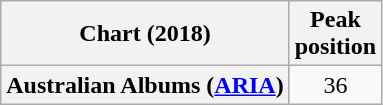<table class="wikitable plainrowheaders" style="text-align:center">
<tr>
<th scope="col">Chart (2018)</th>
<th scope="col">Peak<br> position</th>
</tr>
<tr>
<th scope="row">Australian Albums (<a href='#'>ARIA</a>)</th>
<td>36</td>
</tr>
</table>
